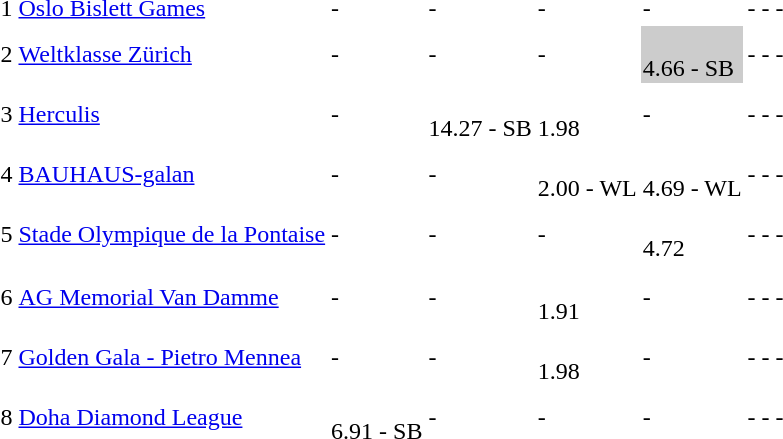<table>
<tr>
<td>1</td>
<td><a href='#'>Oslo Bislett Games</a></td>
<td>-</td>
<td>-</td>
<td>-</td>
<td>-</td>
<td>-</td>
<td>-</td>
<td>-</td>
</tr>
<tr>
<td>2</td>
<td><a href='#'>Weltklasse Zürich</a></td>
<td>-</td>
<td>-</td>
<td>-</td>
<td style="background:#ccc;"><br>4.66 - SB</td>
<td>-</td>
<td>-</td>
<td>-</td>
</tr>
<tr>
<td>3</td>
<td><a href='#'>Herculis</a></td>
<td>-</td>
<td><br>14.27 - SB</td>
<td><br>1.98</td>
<td>-</td>
<td>-</td>
<td>-</td>
<td>-</td>
</tr>
<tr>
<td>4</td>
<td><a href='#'>BAUHAUS-galan</a></td>
<td>-</td>
<td>-</td>
<td><br>2.00 - WL</td>
<td><br>4.69 - WL</td>
<td>-</td>
<td>-</td>
<td>-</td>
</tr>
<tr>
<td>5</td>
<td><a href='#'>Stade Olympique de la Pontaise</a></td>
<td>-</td>
<td>-</td>
<td>-</td>
<td><br>4.72</td>
<td>-</td>
<td>-</td>
<td>-</td>
</tr>
<tr>
</tr>
<tr>
<td>6</td>
<td><a href='#'>AG Memorial Van Damme</a></td>
<td>-</td>
<td>-</td>
<td> <br>1.91</td>
<td>-</td>
<td>-</td>
<td>-</td>
<td>-</td>
</tr>
<tr>
<td>7</td>
<td><a href='#'>Golden Gala - Pietro Mennea</a></td>
<td>-</td>
<td>-</td>
<td><br>1.98</td>
<td>-</td>
<td>-</td>
<td>-</td>
<td>-</td>
</tr>
<tr>
<td>8</td>
<td><a href='#'>Doha Diamond League</a></td>
<td><br>6.91 - SB</td>
<td>-</td>
<td>-</td>
<td>-</td>
<td>-</td>
<td>-</td>
<td>-</td>
</tr>
</table>
